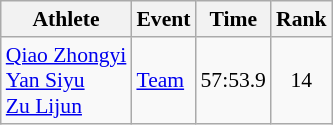<table class="wikitable" style="font-size:90%;">
<tr>
<th>Athlete</th>
<th>Event</th>
<th>Time</th>
<th>Rank</th>
</tr>
<tr align=center>
<td align=left><a href='#'>Qiao Zhongyi</a><br><a href='#'>Yan Siyu</a><br><a href='#'>Zu Lijun</a></td>
<td align=left><a href='#'>Team</a></td>
<td>57:53.9</td>
<td>14</td>
</tr>
</table>
